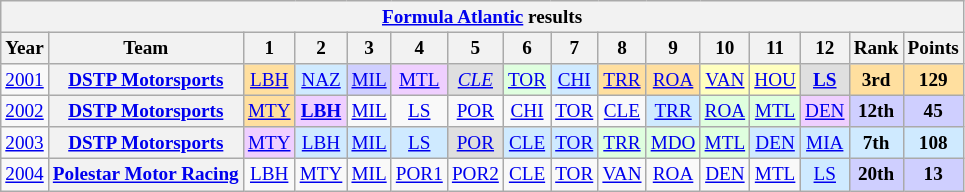<table class="wikitable" style="text-align:center; font-size:80%">
<tr>
<th colspan=45><a href='#'>Formula Atlantic</a> results</th>
</tr>
<tr>
<th>Year</th>
<th>Team</th>
<th>1</th>
<th>2</th>
<th>3</th>
<th>4</th>
<th>5</th>
<th>6</th>
<th>7</th>
<th>8</th>
<th>9</th>
<th>10</th>
<th>11</th>
<th>12</th>
<th>Rank</th>
<th>Points</th>
</tr>
<tr>
<td><a href='#'>2001</a></td>
<th><a href='#'>DSTP Motorsports</a></th>
<td style="background:#FFDF9F;"><a href='#'>LBH</a><br></td>
<td style="background:#CFEAFF;"><a href='#'>NAZ</a><br></td>
<td style="background:#CFCFFF;"><a href='#'>MIL</a><br></td>
<td style="background:#EFCFFF;"><a href='#'>MTL</a><br></td>
<td style="background:#DFDFDF;"><em><a href='#'>CLE</a></em><br></td>
<td style="background:#DFFFDF;"><a href='#'>TOR</a><br></td>
<td style="background:#CFEAFF;"><a href='#'>CHI</a><br></td>
<td style="background:#FFDF9F;"><a href='#'>TRR</a><br></td>
<td style="background:#FFDF9F;"><a href='#'>ROA</a><br></td>
<td style="background:#FFFFBF;"><a href='#'>VAN</a><br></td>
<td style="background:#FFFFBF;"><a href='#'>HOU</a><br></td>
<td style="background:#DFDFDF;"><strong><a href='#'>LS</a></strong><br></td>
<td style="background:#FFDF9F;"><strong>3rd</strong></td>
<td style="background:#FFDF9F;"><strong>129</strong></td>
</tr>
<tr>
<td><a href='#'>2002</a></td>
<th><a href='#'>DSTP Motorsports</a></th>
<td style="background:#FFDF9F;"><a href='#'>MTY</a><br></td>
<td style="background:#EFCFFF;"><strong><a href='#'>LBH</a></strong><br></td>
<td><a href='#'>MIL</a></td>
<td><a href='#'>LS</a></td>
<td><a href='#'>POR</a></td>
<td><a href='#'>CHI</a></td>
<td><a href='#'>TOR</a></td>
<td><a href='#'>CLE</a></td>
<td style="background:#CFEAFF;"><a href='#'>TRR</a><br></td>
<td style="background:#DFFFDF;"><a href='#'>ROA</a><br></td>
<td style="background:#DFFFDF;"><a href='#'>MTL</a><br></td>
<td style="background:#EFCFFF;"><a href='#'>DEN</a><br></td>
<td style="background:#CFCFFF;"><strong>12th</strong></td>
<td style="background:#CFCFFF;"><strong>45</strong></td>
</tr>
<tr>
<td><a href='#'>2003</a></td>
<th><a href='#'>DSTP Motorsports</a></th>
<td style="background:#EFCFFF;"><a href='#'>MTY</a><br></td>
<td style="background:#CFEAFF;"><a href='#'>LBH</a><br></td>
<td style="background:#CFEAFF;"><a href='#'>MIL</a><br></td>
<td style="background:#CFEAFF;"><a href='#'>LS</a><br></td>
<td style="background:#DFDFDF;"><a href='#'>POR</a><br></td>
<td style="background:#CFEAFF;"><a href='#'>CLE</a><br></td>
<td style="background:#CFEAFF;"><a href='#'>TOR</a><br></td>
<td style="background:#DFFFDF;"><a href='#'>TRR</a><br></td>
<td style="background:#DFFFDF;"><a href='#'>MDO</a><br></td>
<td style="background:#DFFFDF;"><a href='#'>MTL</a><br></td>
<td style="background:#CFEAFF;"><a href='#'>DEN</a><br></td>
<td style="background:#CFEAFF;"><a href='#'>MIA</a><br></td>
<td style="background:#CFEAFF;"><strong>7th</strong></td>
<td style="background:#CFEAFF;"><strong>108</strong></td>
</tr>
<tr>
<td><a href='#'>2004</a></td>
<th><a href='#'>Polestar Motor Racing</a></th>
<td><a href='#'>LBH</a></td>
<td><a href='#'>MTY</a></td>
<td><a href='#'>MIL</a></td>
<td><a href='#'>POR1</a></td>
<td><a href='#'>POR2</a></td>
<td><a href='#'>CLE</a></td>
<td><a href='#'>TOR</a></td>
<td><a href='#'>VAN</a></td>
<td><a href='#'>ROA</a></td>
<td><a href='#'>DEN</a></td>
<td><a href='#'>MTL</a></td>
<td style="background:#CFEAFF;"><a href='#'>LS</a><br></td>
<td style="background:#CFCFFF;"><strong>20th</strong></td>
<td style="background:#CFCFFF;"><strong>13</strong></td>
</tr>
</table>
